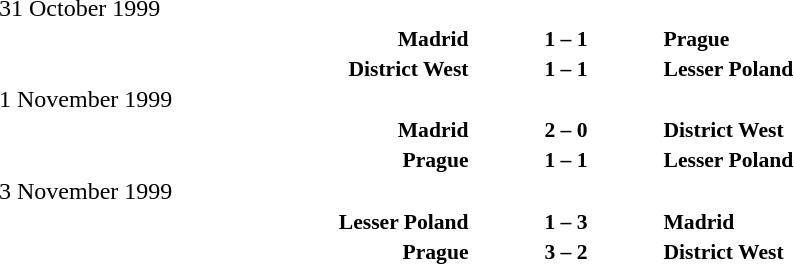<table width=100% cellspacing=1>
<tr>
<th width=25%></th>
<th width=10%></th>
<th></th>
</tr>
<tr>
<td>31 October 1999</td>
</tr>
<tr style=font-size:90%>
<td align=right><strong>Madrid</strong></td>
<td align=center><strong>1 – 1</strong></td>
<td><strong>Prague</strong></td>
</tr>
<tr style=font-size:90%>
<td align=right><strong>District West</strong></td>
<td align=center><strong>1 – 1</strong></td>
<td><strong>Lesser Poland</strong></td>
</tr>
<tr>
<td>1 November 1999</td>
</tr>
<tr style=font-size:90%>
<td align=right><strong>Madrid</strong></td>
<td align=center><strong>2 – 0</strong></td>
<td><strong>District West</strong></td>
</tr>
<tr style=font-size:90%>
<td align=right><strong>Prague</strong></td>
<td align=center><strong>1 – 1</strong></td>
<td><strong>Lesser Poland</strong></td>
</tr>
<tr>
<td>3 November 1999</td>
</tr>
<tr style=font-size:90%>
<td align=right><strong>Lesser Poland</strong></td>
<td align=center><strong>1 – 3</strong></td>
<td><strong>Madrid</strong></td>
</tr>
<tr style=font-size:90%>
<td align=right><strong>Prague</strong></td>
<td align=center><strong>3 – 2</strong></td>
<td><strong>District West</strong></td>
</tr>
</table>
